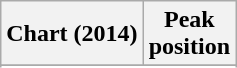<table class="wikitable sortable plainrowheaders">
<tr>
<th scope="col">Chart (2014)</th>
<th scope="col">Peak<br>position</th>
</tr>
<tr>
</tr>
<tr>
</tr>
<tr>
</tr>
<tr>
</tr>
<tr>
</tr>
<tr>
</tr>
<tr>
</tr>
</table>
